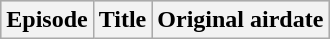<table class="wikitable plainrowheaders">
<tr bgcolor="#CCCCCC">
<th>Episode</th>
<th>Title</th>
<th>Original airdate<br>




























</th>
</tr>
</table>
